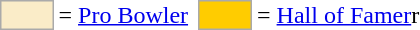<table>
<tr>
<td style="background-color:#faecc8; border:1px solid #aaaaaa; width:2em;"></td>
<td>= <a href='#'>Pro Bowler</a> </td>
<td></td>
<td style="background-color:#FFCC00; border:1px solid #aaaaaa; width:2em;"></td>
<td>= <a href='#'>Hall of Famer</a>r</td>
</tr>
</table>
